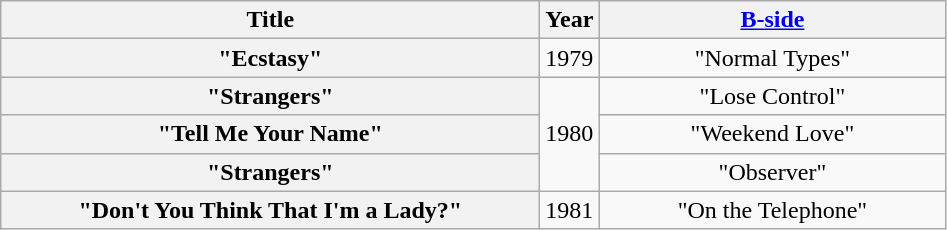<table class="wikitable plainrowheaders" style="text-align:center;">
<tr>
<th scope="col" rowspan="1" style="width:22em;">Title</th>
<th scope="col" rowspan="1">Year</th>
<th scope="col" rowspan="1" style="width:14em;"><a href='#'>B-side</a></th>
</tr>
<tr>
<th scope="row">"Ecstasy"</th>
<td>1979</td>
<td>"Normal Types"</td>
</tr>
<tr>
<th scope="row">"Strangers"</th>
<td rowspan="3">1980</td>
<td>"Lose Control"</td>
</tr>
<tr>
<th scope="row">"Tell Me Your Name"</th>
<td>"Weekend Love"</td>
</tr>
<tr>
<th scope="row">"Strangers"</th>
<td>"Observer"</td>
</tr>
<tr>
<th scope="row">"Don't You Think That I'm a Lady?"</th>
<td>1981</td>
<td>"On the Telephone"</td>
</tr>
</table>
